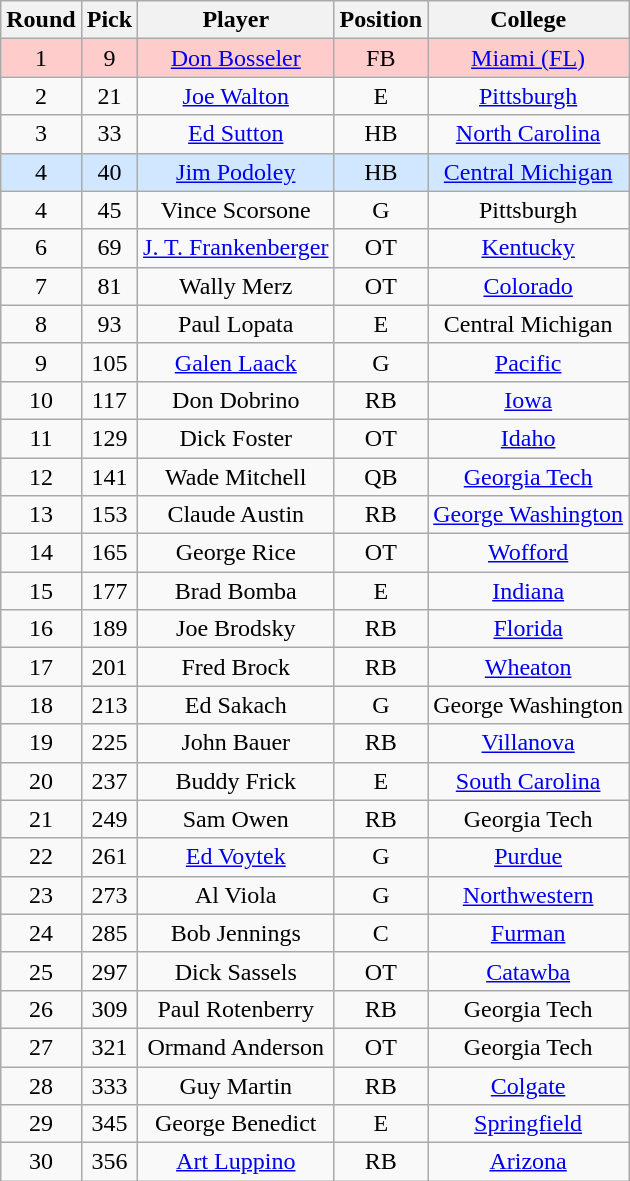<table class="wikitable sortable sortable"  style="text-align:center;">
<tr>
<th>Round</th>
<th>Pick</th>
<th>Player</th>
<th>Position</th>
<th>College</th>
</tr>
<tr style="background:#fcc;">
<td>1</td>
<td>9</td>
<td><a href='#'>Don Bosseler</a></td>
<td>FB</td>
<td><a href='#'>Miami (FL)</a></td>
</tr>
<tr>
<td>2</td>
<td>21</td>
<td><a href='#'>Joe Walton</a></td>
<td>E</td>
<td><a href='#'>Pittsburgh</a></td>
</tr>
<tr>
<td>3</td>
<td>33</td>
<td><a href='#'>Ed Sutton</a></td>
<td>HB</td>
<td><a href='#'>North Carolina</a></td>
</tr>
<tr style="background:#d0e7ff;">
<td>4</td>
<td>40</td>
<td><a href='#'>Jim Podoley</a></td>
<td>HB</td>
<td><a href='#'>Central Michigan</a></td>
</tr>
<tr>
<td>4</td>
<td>45</td>
<td>Vince Scorsone</td>
<td>G</td>
<td>Pittsburgh</td>
</tr>
<tr>
<td>6</td>
<td>69</td>
<td><a href='#'>J. T. Frankenberger</a></td>
<td>OT</td>
<td><a href='#'>Kentucky</a></td>
</tr>
<tr>
<td>7</td>
<td>81</td>
<td>Wally Merz</td>
<td>OT</td>
<td><a href='#'>Colorado</a></td>
</tr>
<tr>
<td>8</td>
<td>93</td>
<td>Paul Lopata</td>
<td>E</td>
<td>Central Michigan</td>
</tr>
<tr>
<td>9</td>
<td>105</td>
<td><a href='#'>Galen Laack</a></td>
<td>G</td>
<td><a href='#'>Pacific</a></td>
</tr>
<tr>
<td>10</td>
<td>117</td>
<td>Don Dobrino</td>
<td>RB</td>
<td><a href='#'>Iowa</a></td>
</tr>
<tr>
<td>11</td>
<td>129</td>
<td>Dick Foster</td>
<td>OT</td>
<td><a href='#'>Idaho</a></td>
</tr>
<tr>
<td>12</td>
<td>141</td>
<td>Wade Mitchell</td>
<td>QB</td>
<td><a href='#'>Georgia Tech</a></td>
</tr>
<tr>
<td>13</td>
<td>153</td>
<td>Claude Austin</td>
<td>RB</td>
<td><a href='#'>George Washington</a></td>
</tr>
<tr>
<td>14</td>
<td>165</td>
<td>George Rice</td>
<td>OT</td>
<td><a href='#'>Wofford</a></td>
</tr>
<tr>
<td>15</td>
<td>177</td>
<td>Brad Bomba</td>
<td>E</td>
<td><a href='#'>Indiana</a></td>
</tr>
<tr>
<td>16</td>
<td>189</td>
<td>Joe Brodsky</td>
<td>RB</td>
<td><a href='#'>Florida</a></td>
</tr>
<tr>
<td>17</td>
<td>201</td>
<td>Fred Brock</td>
<td>RB</td>
<td><a href='#'>Wheaton</a></td>
</tr>
<tr>
<td>18</td>
<td>213</td>
<td>Ed Sakach</td>
<td>G</td>
<td>George Washington</td>
</tr>
<tr>
<td>19</td>
<td>225</td>
<td>John Bauer</td>
<td>RB</td>
<td><a href='#'>Villanova</a></td>
</tr>
<tr>
<td>20</td>
<td>237</td>
<td>Buddy Frick</td>
<td>E</td>
<td><a href='#'>South Carolina</a></td>
</tr>
<tr>
<td>21</td>
<td>249</td>
<td>Sam Owen</td>
<td>RB</td>
<td>Georgia Tech</td>
</tr>
<tr>
<td>22</td>
<td>261</td>
<td><a href='#'>Ed Voytek</a></td>
<td>G</td>
<td><a href='#'>Purdue</a></td>
</tr>
<tr>
<td>23</td>
<td>273</td>
<td>Al Viola</td>
<td>G</td>
<td><a href='#'>Northwestern</a></td>
</tr>
<tr>
<td>24</td>
<td>285</td>
<td>Bob Jennings</td>
<td>C</td>
<td><a href='#'>Furman</a></td>
</tr>
<tr>
<td>25</td>
<td>297</td>
<td>Dick Sassels</td>
<td>OT</td>
<td><a href='#'>Catawba</a></td>
</tr>
<tr>
<td>26</td>
<td>309</td>
<td>Paul Rotenberry</td>
<td>RB</td>
<td>Georgia Tech</td>
</tr>
<tr>
<td>27</td>
<td>321</td>
<td>Ormand Anderson</td>
<td>OT</td>
<td>Georgia Tech</td>
</tr>
<tr>
<td>28</td>
<td>333</td>
<td>Guy Martin</td>
<td>RB</td>
<td><a href='#'>Colgate</a></td>
</tr>
<tr>
<td>29</td>
<td>345</td>
<td>George Benedict</td>
<td>E</td>
<td><a href='#'>Springfield</a></td>
</tr>
<tr>
<td>30</td>
<td>356</td>
<td><a href='#'>Art Luppino</a></td>
<td>RB</td>
<td><a href='#'>Arizona</a></td>
</tr>
</table>
